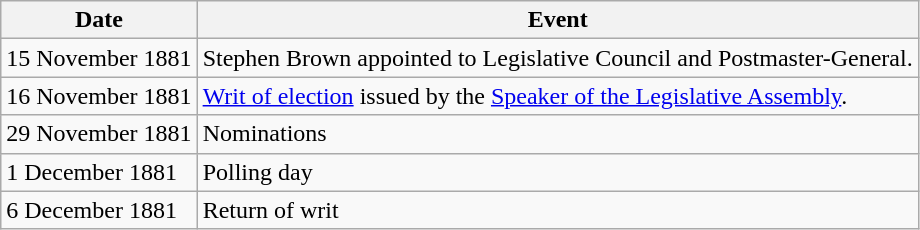<table class="wikitable">
<tr>
<th>Date</th>
<th>Event</th>
</tr>
<tr>
<td>15 November 1881</td>
<td>Stephen Brown appointed to Legislative Council and Postmaster-General.</td>
</tr>
<tr>
<td>16 November 1881</td>
<td><a href='#'>Writ of election</a> issued by the <a href='#'>Speaker of the Legislative Assembly</a>.</td>
</tr>
<tr>
<td>29 November 1881</td>
<td>Nominations</td>
</tr>
<tr>
<td>1 December 1881</td>
<td>Polling day</td>
</tr>
<tr>
<td>6 December 1881</td>
<td>Return of writ</td>
</tr>
</table>
